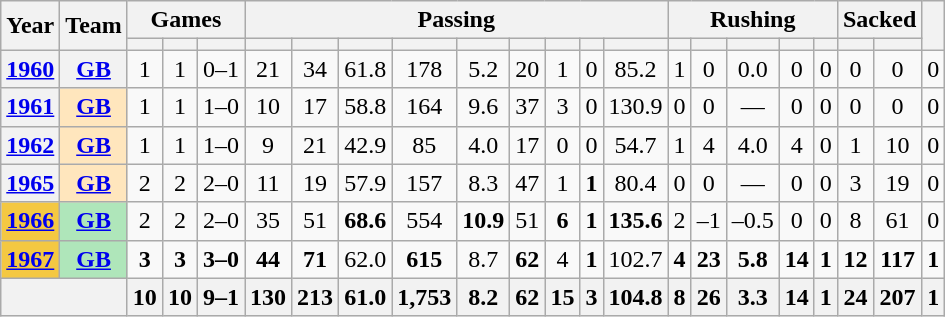<table class="wikitable" style="text-align:center">
<tr>
<th rowspan="2">Year</th>
<th rowspan="2">Team</th>
<th colspan="3">Games</th>
<th colspan="9">Passing</th>
<th colspan="5">Rushing</th>
<th colspan="2">Sacked</th>
<th rowspan="2"></th>
</tr>
<tr>
<th></th>
<th></th>
<th></th>
<th></th>
<th></th>
<th></th>
<th></th>
<th></th>
<th></th>
<th></th>
<th></th>
<th></th>
<th></th>
<th></th>
<th></th>
<th></th>
<th></th>
<th></th>
<th></th>
</tr>
<tr>
<th><a href='#'>1960</a></th>
<th><a href='#'>GB</a></th>
<td>1</td>
<td>1</td>
<td>0–1</td>
<td>21</td>
<td>34</td>
<td>61.8</td>
<td>178</td>
<td>5.2</td>
<td>20</td>
<td>1</td>
<td>0</td>
<td>85.2</td>
<td>1</td>
<td>0</td>
<td>0.0</td>
<td>0</td>
<td>0</td>
<td>0</td>
<td>0</td>
<td>0</td>
</tr>
<tr>
<th><a href='#'>1961</a></th>
<th style="background:#ffe6bd;"><a href='#'>GB</a></th>
<td>1</td>
<td>1</td>
<td>1–0</td>
<td>10</td>
<td>17</td>
<td>58.8</td>
<td>164</td>
<td>9.6</td>
<td>37</td>
<td>3</td>
<td>0</td>
<td>130.9</td>
<td>0</td>
<td>0</td>
<td>—</td>
<td>0</td>
<td>0</td>
<td>0</td>
<td>0</td>
<td>0</td>
</tr>
<tr>
<th><a href='#'>1962</a></th>
<th style="background:#ffe6bd;"><a href='#'>GB</a></th>
<td>1</td>
<td>1</td>
<td>1–0</td>
<td>9</td>
<td>21</td>
<td>42.9</td>
<td>85</td>
<td>4.0</td>
<td>17</td>
<td>0</td>
<td>0</td>
<td>54.7</td>
<td>1</td>
<td>4</td>
<td>4.0</td>
<td>4</td>
<td>0</td>
<td>1</td>
<td>10</td>
<td>0</td>
</tr>
<tr>
<th><a href='#'>1965</a></th>
<th style="background:#ffe6bd;"><a href='#'>GB</a></th>
<td>2</td>
<td>2</td>
<td>2–0</td>
<td>11</td>
<td>19</td>
<td>57.9</td>
<td>157</td>
<td>8.3</td>
<td>47</td>
<td>1</td>
<td><strong>1</strong></td>
<td>80.4</td>
<td>0</td>
<td>0</td>
<td>—</td>
<td>0</td>
<td>0</td>
<td>3</td>
<td>19</td>
<td>0</td>
</tr>
<tr>
<th style="background:#f4c842;"><a href='#'>1966</a></th>
<th style="background:#afe6ba;"><a href='#'>GB</a></th>
<td>2</td>
<td>2</td>
<td>2–0</td>
<td>35</td>
<td>51</td>
<td><strong>68.6</strong></td>
<td>554</td>
<td><strong>10.9</strong></td>
<td>51</td>
<td><strong>6</strong></td>
<td><strong>1</strong></td>
<td><strong>135.6</strong></td>
<td>2</td>
<td>–1</td>
<td>–0.5</td>
<td>0</td>
<td>0</td>
<td>8</td>
<td>61</td>
<td>0</td>
</tr>
<tr>
<th style="background:#f4c842;"><a href='#'>1967</a></th>
<th style="background:#afe6ba;"><a href='#'>GB</a></th>
<td><strong>3</strong></td>
<td><strong>3</strong></td>
<td><strong>3–0</strong></td>
<td><strong>44</strong></td>
<td><strong>71</strong></td>
<td>62.0</td>
<td><strong>615</strong></td>
<td>8.7</td>
<td><strong>62</strong></td>
<td>4</td>
<td><strong>1</strong></td>
<td>102.7</td>
<td><strong>4</strong></td>
<td><strong>23</strong></td>
<td><strong>5.8</strong></td>
<td><strong>14</strong></td>
<td><strong>1</strong></td>
<td><strong>12</strong></td>
<td><strong>117</strong></td>
<td><strong>1</strong></td>
</tr>
<tr>
<th colspan="2"></th>
<th>10</th>
<th>10</th>
<th>9–1</th>
<th>130</th>
<th>213</th>
<th>61.0</th>
<th>1,753</th>
<th>8.2</th>
<th>62</th>
<th>15</th>
<th>3</th>
<th>104.8</th>
<th>8</th>
<th>26</th>
<th>3.3</th>
<th>14</th>
<th>1</th>
<th>24</th>
<th>207</th>
<th>1</th>
</tr>
</table>
